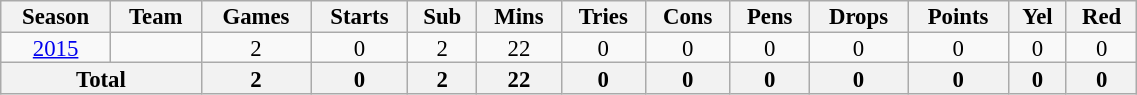<table class="wikitable" style="text-align:center; line-height:90%; font-size:95%; width:60%;">
<tr>
<th>Season</th>
<th>Team</th>
<th>Games</th>
<th>Starts</th>
<th>Sub</th>
<th>Mins</th>
<th>Tries</th>
<th>Cons</th>
<th>Pens</th>
<th>Drops</th>
<th>Points</th>
<th>Yel</th>
<th>Red</th>
</tr>
<tr>
<td><a href='#'>2015</a></td>
<td></td>
<td>2</td>
<td>0</td>
<td>2</td>
<td>22</td>
<td>0</td>
<td>0</td>
<td>0</td>
<td>0</td>
<td>0</td>
<td>0</td>
<td>0</td>
</tr>
<tr>
<th colspan="2">Total</th>
<th>2</th>
<th>0</th>
<th>2</th>
<th>22</th>
<th>0</th>
<th>0</th>
<th>0</th>
<th>0</th>
<th>0</th>
<th>0</th>
<th>0</th>
</tr>
</table>
